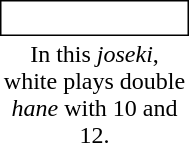<table style="margin:1em;width: 130px; float:right;">
<tr>
<td style="border: solid thin; padding: 2px;"><br></td>
</tr>
<tr>
<td style="text-align:center">In this <em>joseki</em>, white plays double <em>hane</em> with 10 and 12.</td>
</tr>
</table>
